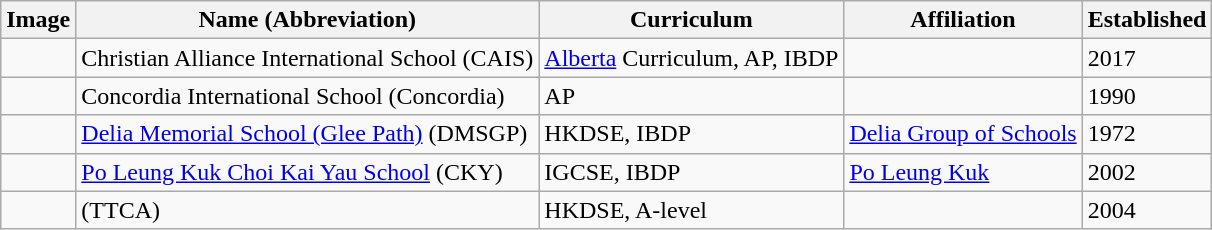<table class="wikitable sortable">
<tr>
<th>Image</th>
<th>Name (Abbreviation)</th>
<th>Curriculum</th>
<th>Affiliation</th>
<th>Established</th>
</tr>
<tr>
<td></td>
<td>Christian Alliance International School  (CAIS)</td>
<td><a href='#'>Alberta</a> Curriculum, AP, IBDP</td>
<td></td>
<td>2017</td>
</tr>
<tr>
<td></td>
<td>Concordia International School (Concordia)</td>
<td>AP</td>
<td></td>
<td>1990</td>
</tr>
<tr>
<td></td>
<td><a href='#'>Delia Memorial School (Glee Path)</a> (DMSGP)</td>
<td>HKDSE, IBDP</td>
<td><a href='#'>Delia Group of Schools</a></td>
<td>1972</td>
</tr>
<tr>
<td></td>
<td><a href='#'>Po Leung Kuk Choi Kai Yau School</a> (CKY)</td>
<td>IGCSE, IBDP</td>
<td><a href='#'>Po Leung Kuk</a></td>
<td>2002</td>
</tr>
<tr>
<td></td>
<td> (TTCA)</td>
<td>HKDSE, A-level</td>
<td></td>
<td>2004</td>
</tr>
</table>
